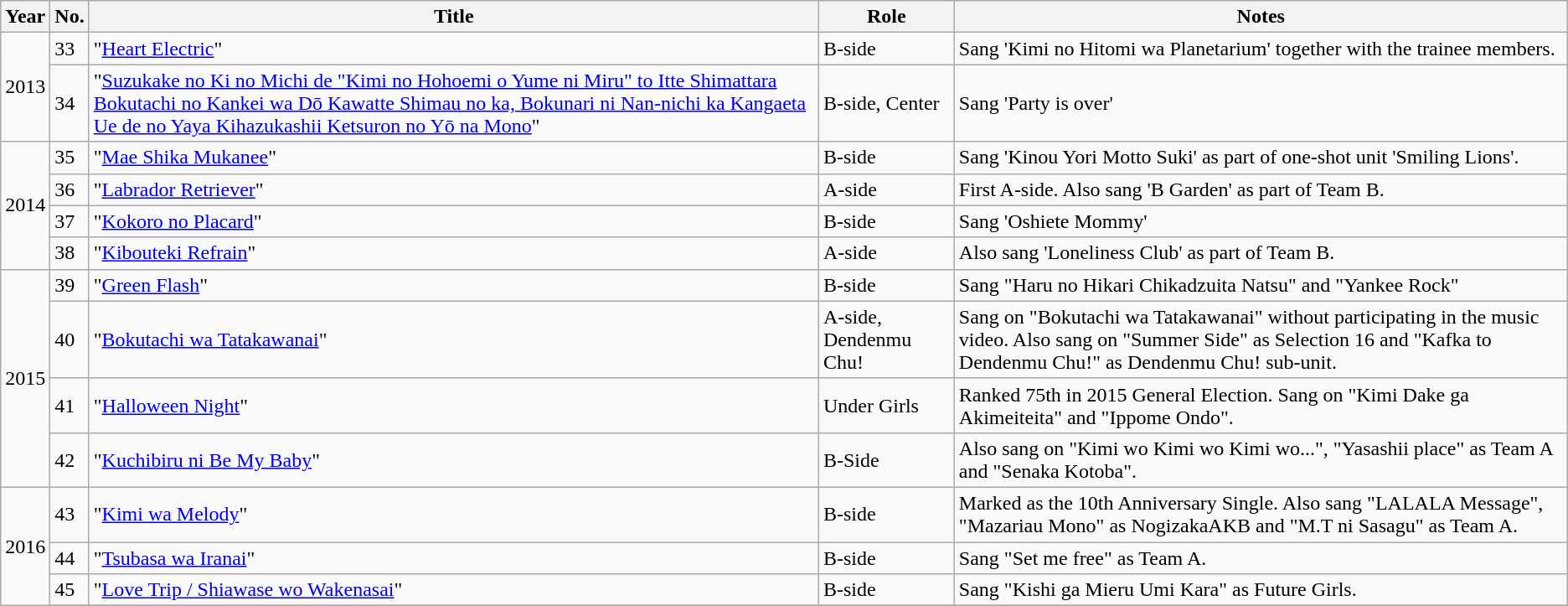<table class="wikitable sortable">
<tr>
<th>Year</th>
<th data-sort-type="number">No. </th>
<th>Title </th>
<th>Role </th>
<th class="unsortable">Notes </th>
</tr>
<tr>
<td rowspan="2">2013</td>
<td>33</td>
<td>"<a href='#'>Heart Electric</a>"</td>
<td>B-side</td>
<td>Sang 'Kimi no Hitomi wa Planetarium' together with the trainee members.</td>
</tr>
<tr>
<td>34</td>
<td>"<a href='#'>Suzukake no Ki no Michi de "Kimi no Hohoemi o Yume ni Miru" to Itte Shimattara Bokutachi no Kankei wa Dō Kawatte Shimau no ka, Bokunari ni Nan-nichi ka Kangaeta Ue de no Yaya Kihazukashii Ketsuron no Yō na Mono</a>"</td>
<td>B-side, Center</td>
<td>Sang 'Party is over'</td>
</tr>
<tr>
<td rowspan="4">2014</td>
<td>35</td>
<td>"<a href='#'>Mae Shika Mukanee</a>"</td>
<td>B-side</td>
<td>Sang 'Kinou Yori Motto Suki' as part of one-shot unit 'Smiling Lions'.</td>
</tr>
<tr>
<td>36</td>
<td>"<a href='#'>Labrador Retriever</a>"</td>
<td>A-side</td>
<td>First A-side. Also sang 'B Garden' as part of Team B.</td>
</tr>
<tr>
<td>37</td>
<td>"<a href='#'>Kokoro no Placard</a>"</td>
<td>B-side</td>
<td>Sang 'Oshiete Mommy'</td>
</tr>
<tr>
<td>38</td>
<td>"<a href='#'>Kibouteki Refrain</a>"</td>
<td>A-side</td>
<td>Also sang 'Loneliness Club' as part of Team B.</td>
</tr>
<tr>
<td rowspan="4">2015</td>
<td>39</td>
<td>"<a href='#'>Green Flash</a>"</td>
<td>B-side</td>
<td>Sang "Haru no Hikari Chikadzuita Natsu" and "Yankee Rock"</td>
</tr>
<tr>
<td>40</td>
<td>"<a href='#'>Bokutachi wa Tatakawanai</a>"</td>
<td>A-side, Dendenmu Chu!</td>
<td>Sang on "Bokutachi wa Tatakawanai" without participating in the music video. Also sang on "Summer Side" as Selection 16 and "Kafka to Dendenmu Chu!" as Dendenmu Chu! sub-unit.</td>
</tr>
<tr>
<td>41</td>
<td>"<a href='#'>Halloween Night</a>"</td>
<td>Under Girls</td>
<td>Ranked 75th in 2015 General Election. Sang on "Kimi Dake ga Akimeiteita" and "Ippome Ondo".</td>
</tr>
<tr>
<td>42</td>
<td>"<a href='#'>Kuchibiru ni Be My Baby</a>"</td>
<td>B-Side</td>
<td>Also sang on "Kimi wo Kimi wo Kimi wo...", "Yasashii place" as Team A and "Senaka Kotoba".</td>
</tr>
<tr>
<td rowspan="4">2016</td>
<td>43</td>
<td>"<a href='#'>Kimi wa Melody</a>"</td>
<td>B-side</td>
<td>Marked as the 10th Anniversary Single. Also sang "LALALA Message", "Mazariau Mono" as NogizakaAKB and "M.T ni Sasagu" as Team A.</td>
</tr>
<tr>
<td>44</td>
<td>"<a href='#'>Tsubasa wa Iranai</a>"</td>
<td>B-side</td>
<td>Sang "Set me free" as Team A.</td>
</tr>
<tr>
<td>45</td>
<td>"<a href='#'>Love Trip / Shiawase wo Wakenasai</a>"</td>
<td>B-side</td>
<td>Sang "Kishi ga Mieru Umi Kara" as Future Girls.</td>
</tr>
<tr>
</tr>
</table>
